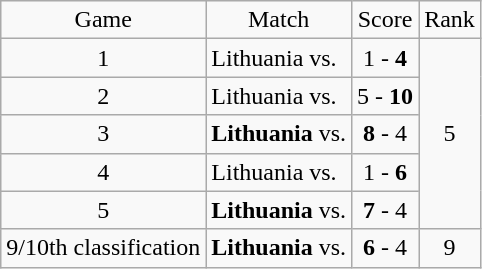<table class="wikitable">
<tr>
<td style="text-align:center;">Game</td>
<td style="text-align:center;">Match</td>
<td style="text-align:center;">Score</td>
<td style="text-align:center;">Rank</td>
</tr>
<tr>
<td style="text-align:center;">1</td>
<td>Lithuania vs. <strong></strong></td>
<td style="text-align:center;">1 - <strong>4</strong></td>
<td rowspan="5" style="text-align:center;">5</td>
</tr>
<tr>
<td style="text-align:center;">2</td>
<td>Lithuania vs. <strong></strong></td>
<td style="text-align:center;">5 - <strong>10</strong></td>
</tr>
<tr>
<td style="text-align:center;">3</td>
<td><strong>Lithuania</strong> vs. </td>
<td style="text-align:center;"><strong>8</strong> - 4</td>
</tr>
<tr>
<td style="text-align:center;">4</td>
<td>Lithuania vs. <strong></strong></td>
<td style="text-align:center;">1 - <strong>6</strong></td>
</tr>
<tr>
<td style="text-align:center;">5</td>
<td><strong>Lithuania</strong> vs. </td>
<td style="text-align:center;"><strong>7</strong> - 4</td>
</tr>
<tr>
<td style="text-align:center;">9/10th classification</td>
<td><strong>Lithuania</strong> vs. </td>
<td style="text-align:center;"><strong>6</strong> - 4</td>
<td style="text-align:center;">9</td>
</tr>
</table>
